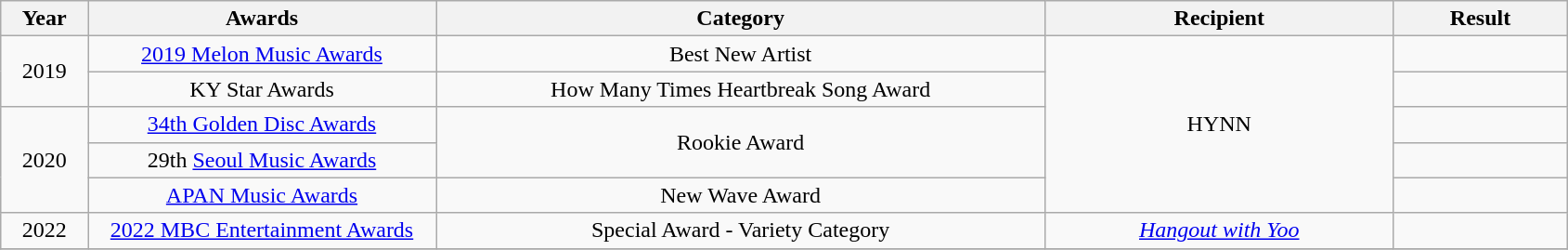<table class="wikitable" style="text-align:center">
<tr>
<th width="5%">Year</th>
<th width="20%">Awards</th>
<th width="35%">Category</th>
<th width="20%">Recipient</th>
<th width="10%">Result</th>
</tr>
<tr>
<td rowspan="2">2019</td>
<td><a href='#'>2019 Melon Music Awards</a></td>
<td>Best New Artist</td>
<td rowspan="5">HYNN</td>
<td></td>
</tr>
<tr>
<td>KY Star Awards</td>
<td>How Many Times Heartbreak Song Award</td>
<td></td>
</tr>
<tr>
<td rowspan="3">2020</td>
<td><a href='#'>34th Golden Disc Awards</a></td>
<td rowspan="2">Rookie Award</td>
<td></td>
</tr>
<tr>
<td>29th <a href='#'>Seoul Music Awards</a></td>
<td></td>
</tr>
<tr>
<td><a href='#'>APAN Music Awards</a></td>
<td>New Wave Award</td>
<td></td>
</tr>
<tr>
<td>2022</td>
<td style="text-align:center"rowspan="1"><a href='#'>2022 MBC Entertainment Awards</a></td>
<td>Special Award - Variety Category</td>
<td><em><a href='#'>Hangout with Yoo</a></em></td>
<td></td>
</tr>
<tr>
</tr>
</table>
